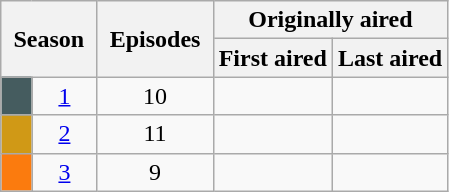<table class="wikitable" style="text-align: center;">
<tr>
<th style="padding: 0 8px;" colspan="2" rowspan="2">Season</th>
<th style="padding: 0 8px;" rowspan="2">Episodes</th>
<th colspan="2">Originally aired</th>
</tr>
<tr>
<th>First aired</th>
<th>Last aired</th>
</tr>
<tr>
<td style="background:#455C5F"></td>
<td><a href='#'>1</a></td>
<td>10</td>
<td></td>
<td style="padding: 0 8px;"></td>
</tr>
<tr>
<td style="background: #D09916;"></td>
<td><a href='#'>2</a></td>
<td>11</td>
<td></td>
<td></td>
</tr>
<tr>
<td style ="background: #FB7B0E;"></td>
<td><a href='#'>3</a></td>
<td>9</td>
<td></td>
<td></td>
</tr>
</table>
